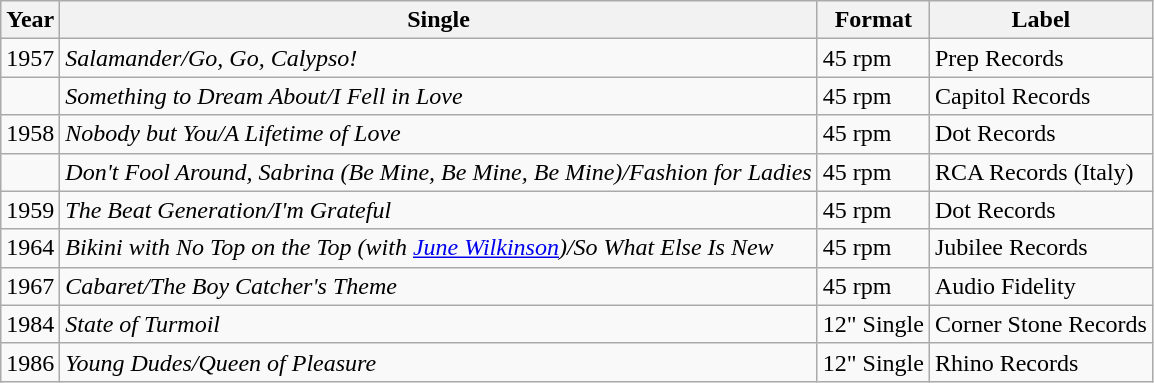<table class="wikitable">
<tr>
<th>Year</th>
<th>Single</th>
<th>Format</th>
<th>Label</th>
</tr>
<tr>
<td>1957</td>
<td><em>Salamander/Go, Go, Calypso!</em></td>
<td>45 rpm</td>
<td>Prep Records</td>
</tr>
<tr>
<td></td>
<td><em>Something to Dream About/I Fell in Love</em></td>
<td>45 rpm</td>
<td>Capitol Records</td>
</tr>
<tr>
<td>1958</td>
<td><em>Nobody but You/A Lifetime of Love</em></td>
<td>45 rpm</td>
<td>Dot Records</td>
</tr>
<tr>
<td></td>
<td><em>Don't Fool Around, Sabrina (Be Mine, Be Mine, Be Mine)/Fashion for Ladies</em></td>
<td>45 rpm</td>
<td>RCA Records (Italy)</td>
</tr>
<tr>
<td>1959</td>
<td><em>The Beat Generation/I'm Grateful</em></td>
<td>45 rpm</td>
<td>Dot Records</td>
</tr>
<tr>
<td>1964</td>
<td><em>Bikini with No Top on the Top (with <a href='#'>June Wilkinson</a>)/So What Else Is New</em></td>
<td>45 rpm</td>
<td>Jubilee Records</td>
</tr>
<tr>
<td>1967</td>
<td><em>Cabaret/The Boy Catcher's Theme</em></td>
<td>45 rpm</td>
<td>Audio Fidelity</td>
</tr>
<tr>
<td>1984</td>
<td><em>State of Turmoil</em></td>
<td>12" Single</td>
<td>Corner Stone Records</td>
</tr>
<tr>
<td>1986</td>
<td><em>Young Dudes/Queen of Pleasure</em></td>
<td>12" Single</td>
<td>Rhino Records</td>
</tr>
</table>
